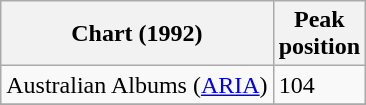<table class="wikitable sortable plainrowheaders" style="text-align:left">
<tr>
<th scope="col">Chart (1992)</th>
<th scope="col">Peak<br>position</th>
</tr>
<tr>
<td scope="col">Australian Albums (<a href='#'>ARIA</a>)</td>
<td>104</td>
</tr>
<tr>
</tr>
<tr>
</tr>
<tr>
</tr>
<tr>
</tr>
<tr>
</tr>
<tr>
</tr>
</table>
